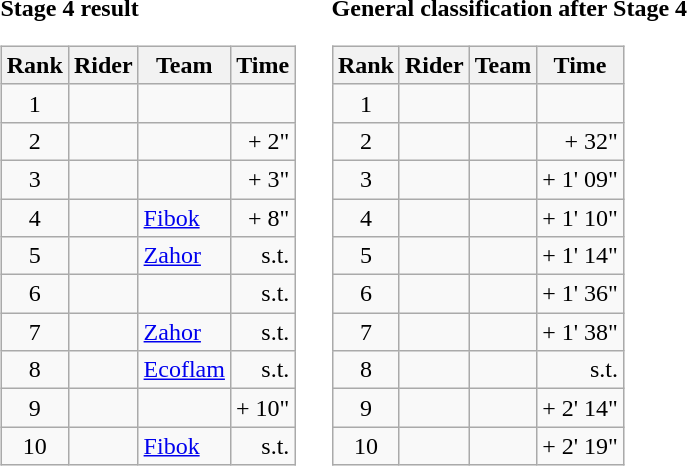<table>
<tr>
<td><strong>Stage 4 result</strong><br><table class="wikitable">
<tr>
<th scope="col">Rank</th>
<th scope="col">Rider</th>
<th scope="col">Team</th>
<th scope="col">Time</th>
</tr>
<tr>
<td style="text-align:center;">1</td>
<td></td>
<td></td>
<td style="text-align:right;"></td>
</tr>
<tr>
<td style="text-align:center;">2</td>
<td></td>
<td></td>
<td style="text-align:right;">+ 2"</td>
</tr>
<tr>
<td style="text-align:center;">3</td>
<td></td>
<td></td>
<td style="text-align:right;">+ 3"</td>
</tr>
<tr>
<td style="text-align:center;">4</td>
<td></td>
<td><a href='#'>Fibok</a></td>
<td style="text-align:right;">+ 8"</td>
</tr>
<tr>
<td style="text-align:center;">5</td>
<td></td>
<td><a href='#'>Zahor</a></td>
<td style="text-align:right;">s.t.</td>
</tr>
<tr>
<td style="text-align:center;">6</td>
<td></td>
<td></td>
<td style="text-align:right;">s.t.</td>
</tr>
<tr>
<td style="text-align:center;">7</td>
<td></td>
<td><a href='#'>Zahor</a></td>
<td style="text-align:right;">s.t.</td>
</tr>
<tr>
<td style="text-align:center;">8</td>
<td></td>
<td><a href='#'>Ecoflam</a></td>
<td style="text-align:right;">s.t.</td>
</tr>
<tr>
<td style="text-align:center;">9</td>
<td></td>
<td></td>
<td style="text-align:right;">+ 10"</td>
</tr>
<tr>
<td style="text-align:center;">10</td>
<td></td>
<td><a href='#'>Fibok</a></td>
<td style="text-align:right;">s.t.</td>
</tr>
</table>
</td>
<td></td>
<td><strong>General classification after Stage 4</strong><br><table class="wikitable">
<tr>
<th scope="col">Rank</th>
<th scope="col">Rider</th>
<th scope="col">Team</th>
<th scope="col">Time</th>
</tr>
<tr>
<td style="text-align:center;">1</td>
<td></td>
<td></td>
<td style="text-align:right;"></td>
</tr>
<tr>
<td style="text-align:center;">2</td>
<td></td>
<td></td>
<td style="text-align:right;">+ 32"</td>
</tr>
<tr>
<td style="text-align:center;">3</td>
<td></td>
<td></td>
<td style="text-align:right;">+ 1' 09"</td>
</tr>
<tr>
<td style="text-align:center;">4</td>
<td></td>
<td></td>
<td style="text-align:right;">+ 1' 10"</td>
</tr>
<tr>
<td style="text-align:center;">5</td>
<td></td>
<td></td>
<td style="text-align:right;">+ 1' 14"</td>
</tr>
<tr>
<td style="text-align:center;">6</td>
<td></td>
<td></td>
<td style="text-align:right;">+ 1' 36"</td>
</tr>
<tr>
<td style="text-align:center;">7</td>
<td></td>
<td></td>
<td style="text-align:right;">+ 1' 38"</td>
</tr>
<tr>
<td style="text-align:center;">8</td>
<td></td>
<td></td>
<td style="text-align:right;">s.t.</td>
</tr>
<tr>
<td style="text-align:center;">9</td>
<td></td>
<td></td>
<td style="text-align:right;">+ 2' 14"</td>
</tr>
<tr>
<td style="text-align:center;">10</td>
<td></td>
<td></td>
<td style="text-align:right;">+ 2' 19"</td>
</tr>
</table>
</td>
</tr>
</table>
